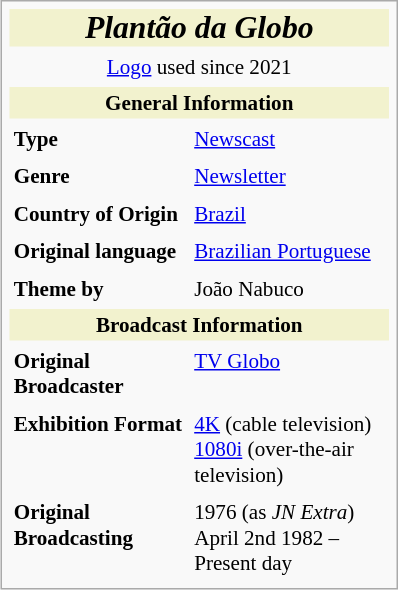<table class="infobox infobox_v2" style="width: 265px; font-size: 88%;" cellpadding="3" border="0">
<tr>
<th colspan="2" class="topo televisao2" style="font-size:1.5em; background-color:#F2F2CE; font-style:italic; padding:0px; text-align:center;">Plantão da Globo</th>
</tr>
<tr>
<td colspan="2" style="text-align:center;"><div></div><a href='#'>Logo</a> used since 2021</td>
</tr>
<tr>
<th colspan="2" style="text-align:center; background-color:#F2F2CE; padding:2px;">General Information</th>
</tr>
<tr>
<td scope="row" style="vertical-align: top; text-align: left; font-weight:bold;">Type</td>
<td style="vertical-align: top; text-align: left; "><a href='#'>Newscast</a></td>
</tr>
<tr>
<td scope="row" style="vertical-align: top; text-align: left; font-weight:bold;">Genre</td>
<td style="vertical-align: top; text-align: left; "><a href='#'>Newsletter</a></td>
</tr>
<tr>
<td scope="row" style="vertical-align: top; text-align: left; font-weight:bold;">Country of Origin</td>
<td style="vertical-align: top; text-align: left; "><a href='#'>Brazil</a></td>
</tr>
<tr>
<td scope="row" style="vertical-align: top; text-align: left; font-weight:bold;">Original language</td>
<td style="vertical-align: top; text-align: left; "><a href='#'>Brazilian Portuguese</a></td>
</tr>
<tr>
<td scope="row" style="vertical-align: top; text-align: left; font-weight:bold;">Theme by</td>
<td style="vertical-align: top; text-align: left; ">João Nabuco</td>
</tr>
<tr>
<th colspan="2" style="text-align:center; background-color:#F2F2CE; padding:2px;">Broadcast Information</th>
</tr>
<tr>
<td scope="row" style="vertical-align: top; text-align: left; font-weight:bold;">Original Broadcaster</td>
<td style="vertical-align: top; text-align: left; "><a href='#'>TV Globo</a></td>
</tr>
<tr>
<td scope="row" style="vertical-align: top; text-align: left; font-weight:bold;">Exhibition Format</td>
<td style="vertical-align: top; text-align: left; "><a href='#'>4K</a> (cable television)<br><a href='#'>1080i</a> (over-the-air television)</td>
</tr>
<tr>
<td scope="row" style="vertical-align: top; text-align: left; font-weight:bold;">Original Broadcasting</td>
<td style="vertical-align: top; text-align: left; ">1976 (as <em>JN Extra</em>)<br>April 2nd 1982 – Present day</td>
</tr>
</table>
